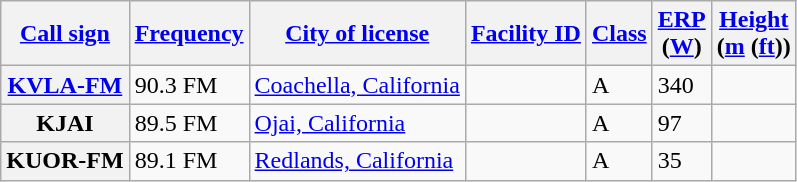<table class="wikitable sortable">
<tr>
<th scope="col"><a href='#'>Call sign</a></th>
<th scope="col" data-sort-type="number"><a href='#'>Frequency</a></th>
<th scope="col"><a href='#'>City of license</a></th>
<th scope="col" data-sort-type="number"><a href='#'>Facility ID</a></th>
<th scope="col"><a href='#'>Class</a></th>
<th scope="col" data-sort-type="number"><a href='#'>ERP</a><br>(<a href='#'>W</a>)</th>
<th scope="col" data-sort-type="number"><a href='#'>Height</a><br>(<a href='#'>m</a> (<a href='#'>ft</a>))</th>
</tr>
<tr>
<th scope="row"><a href='#'>KVLA-FM</a></th>
<td>90.3 FM</td>
<td><a href='#'>Coachella, California</a></td>
<td></td>
<td>A</td>
<td>340</td>
<td></td>
</tr>
<tr>
<th scope="row">KJAI</th>
<td>89.5 FM</td>
<td><a href='#'>Ojai, California</a></td>
<td></td>
<td>A</td>
<td>97</td>
<td></td>
</tr>
<tr>
<th scope="row">KUOR-FM</th>
<td>89.1 FM</td>
<td><a href='#'>Redlands, California</a></td>
<td></td>
<td>A</td>
<td>35</td>
<td></td>
</tr>
</table>
